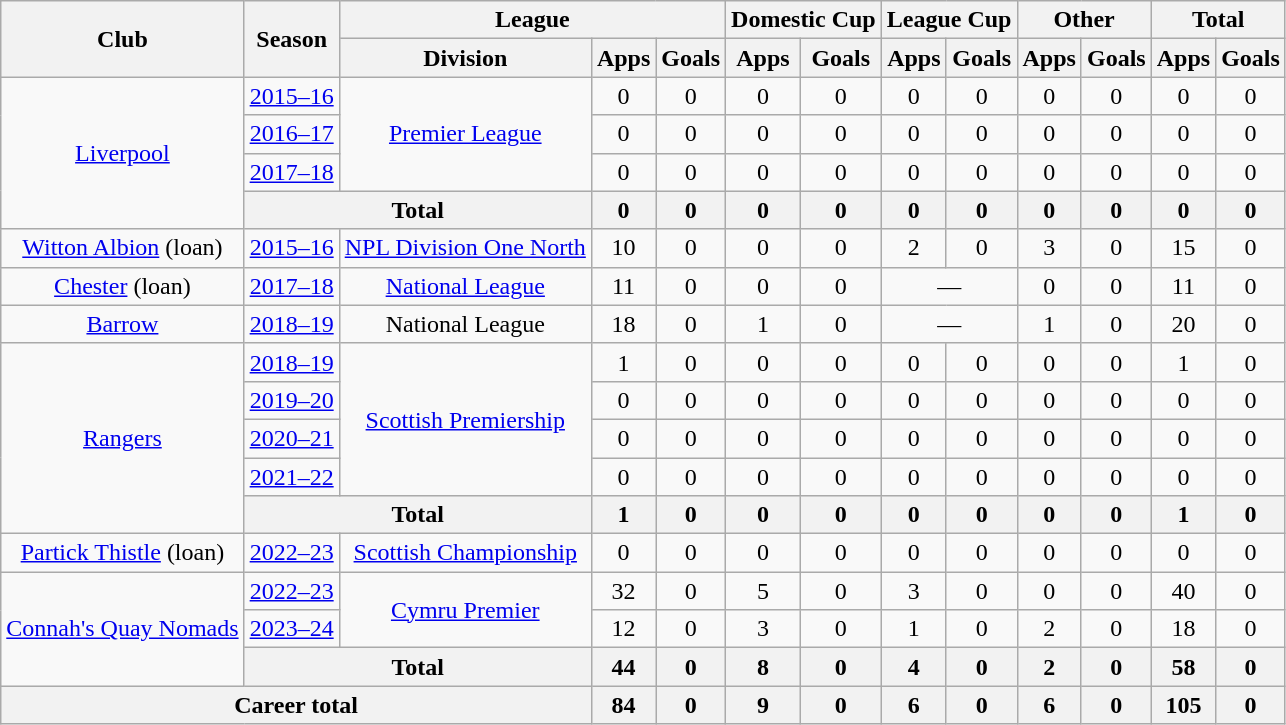<table class="wikitable" style="text-align: center;">
<tr>
<th rowspan="2">Club</th>
<th rowspan="2">Season</th>
<th colspan="3">League</th>
<th colspan="2">Domestic Cup</th>
<th colspan="2">League Cup</th>
<th colspan="2">Other</th>
<th colspan="2">Total</th>
</tr>
<tr>
<th>Division</th>
<th>Apps</th>
<th>Goals</th>
<th>Apps</th>
<th>Goals</th>
<th>Apps</th>
<th>Goals</th>
<th>Apps</th>
<th>Goals</th>
<th>Apps</th>
<th>Goals</th>
</tr>
<tr>
<td rowspan="4"><a href='#'>Liverpool</a></td>
<td><a href='#'>2015–16</a></td>
<td rowspan="3"><a href='#'>Premier League</a></td>
<td>0</td>
<td>0</td>
<td>0</td>
<td>0</td>
<td>0</td>
<td>0</td>
<td>0</td>
<td>0</td>
<td>0</td>
<td>0</td>
</tr>
<tr>
<td><a href='#'>2016–17</a></td>
<td>0</td>
<td>0</td>
<td>0</td>
<td>0</td>
<td>0</td>
<td>0</td>
<td>0</td>
<td>0</td>
<td>0</td>
<td>0</td>
</tr>
<tr>
<td><a href='#'>2017–18</a></td>
<td>0</td>
<td>0</td>
<td>0</td>
<td>0</td>
<td>0</td>
<td>0</td>
<td>0</td>
<td>0</td>
<td>0</td>
<td>0</td>
</tr>
<tr>
<th colspan="2">Total</th>
<th>0</th>
<th>0</th>
<th>0</th>
<th>0</th>
<th>0</th>
<th>0</th>
<th>0</th>
<th>0</th>
<th>0</th>
<th>0</th>
</tr>
<tr>
<td><a href='#'>Witton Albion</a> (loan)</td>
<td><a href='#'>2015–16</a></td>
<td><a href='#'>NPL Division One North</a></td>
<td>10</td>
<td>0</td>
<td>0</td>
<td>0</td>
<td>2</td>
<td>0</td>
<td>3</td>
<td>0</td>
<td>15</td>
<td>0</td>
</tr>
<tr>
<td><a href='#'>Chester</a> (loan)</td>
<td><a href='#'>2017–18</a></td>
<td><a href='#'>National League</a></td>
<td>11</td>
<td>0</td>
<td>0</td>
<td>0</td>
<td colspan="2">—</td>
<td>0</td>
<td>0</td>
<td>11</td>
<td>0</td>
</tr>
<tr>
<td><a href='#'>Barrow</a></td>
<td><a href='#'>2018–19</a></td>
<td>National League</td>
<td>18</td>
<td>0</td>
<td>1</td>
<td>0</td>
<td colspan="2">—</td>
<td>1</td>
<td>0</td>
<td>20</td>
<td>0</td>
</tr>
<tr>
<td rowspan="5"><a href='#'>Rangers</a></td>
<td><a href='#'>2018–19</a></td>
<td rowspan="4"><a href='#'>Scottish Premiership</a></td>
<td>1</td>
<td>0</td>
<td>0</td>
<td>0</td>
<td>0</td>
<td>0</td>
<td>0</td>
<td>0</td>
<td>1</td>
<td>0</td>
</tr>
<tr>
<td><a href='#'>2019–20</a></td>
<td>0</td>
<td>0</td>
<td>0</td>
<td>0</td>
<td>0</td>
<td>0</td>
<td>0</td>
<td>0</td>
<td>0</td>
<td>0</td>
</tr>
<tr>
<td><a href='#'>2020–21</a></td>
<td>0</td>
<td>0</td>
<td>0</td>
<td>0</td>
<td>0</td>
<td>0</td>
<td>0</td>
<td>0</td>
<td>0</td>
<td>0</td>
</tr>
<tr>
<td><a href='#'>2021–22</a></td>
<td>0</td>
<td>0</td>
<td>0</td>
<td>0</td>
<td>0</td>
<td>0</td>
<td>0</td>
<td>0</td>
<td>0</td>
<td>0</td>
</tr>
<tr>
<th colspan="2">Total</th>
<th>1</th>
<th>0</th>
<th>0</th>
<th>0</th>
<th>0</th>
<th>0</th>
<th>0</th>
<th>0</th>
<th>1</th>
<th>0</th>
</tr>
<tr>
<td><a href='#'>Partick Thistle</a> (loan)</td>
<td><a href='#'>2022–23</a></td>
<td><a href='#'>Scottish Championship</a></td>
<td>0</td>
<td>0</td>
<td>0</td>
<td>0</td>
<td>0</td>
<td>0</td>
<td>0</td>
<td>0</td>
<td>0</td>
<td>0</td>
</tr>
<tr>
<td rowspan="3"><a href='#'>Connah's Quay Nomads</a></td>
<td><a href='#'>2022–23</a></td>
<td rowspan="2"><a href='#'>Cymru Premier</a></td>
<td>32</td>
<td>0</td>
<td>5</td>
<td>0</td>
<td>3</td>
<td>0</td>
<td>0</td>
<td>0</td>
<td>40</td>
<td>0</td>
</tr>
<tr>
<td><a href='#'>2023–24</a></td>
<td>12</td>
<td>0</td>
<td>3</td>
<td>0</td>
<td>1</td>
<td>0</td>
<td>2</td>
<td>0</td>
<td>18</td>
<td>0</td>
</tr>
<tr>
<th colspan="2">Total</th>
<th>44</th>
<th>0</th>
<th>8</th>
<th>0</th>
<th>4</th>
<th>0</th>
<th>2</th>
<th>0</th>
<th>58</th>
<th>0</th>
</tr>
<tr>
<th colspan="3">Career total</th>
<th>84</th>
<th>0</th>
<th>9</th>
<th>0</th>
<th>6</th>
<th>0</th>
<th>6</th>
<th>0</th>
<th>105</th>
<th>0</th>
</tr>
</table>
